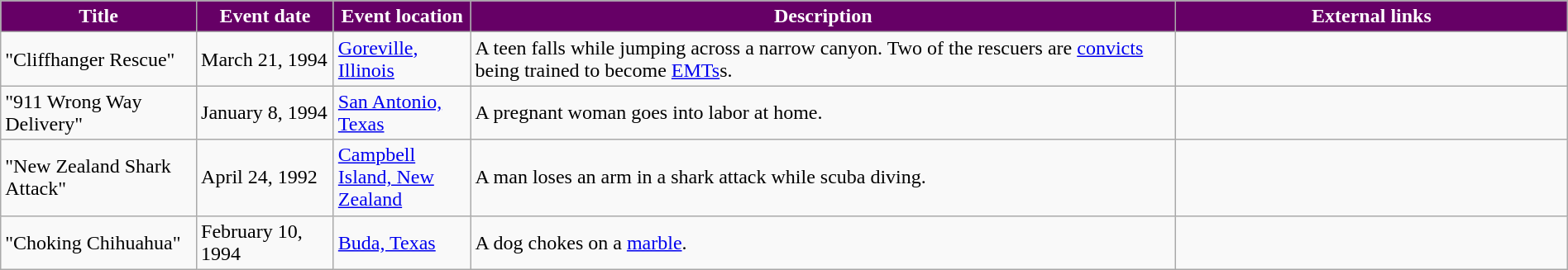<table class="wikitable" style="width: 100%;">
<tr>
<th style="background: #660066; color: #FFFFFF; width: 10%;">Title</th>
<th style="background: #660066; color: #FFFFFF; width: 7%;">Event date</th>
<th style="background: #660066; color: #FFFFFF; width: 7%;">Event location</th>
<th style="background: #660066; color: #FFFFFF; width: 36%;">Description</th>
<th style="background: #660066; color: #FFFFFF; width: 20%;">External links</th>
</tr>
<tr>
<td>"Cliffhanger Rescue"</td>
<td>March 21, 1994</td>
<td><a href='#'>Goreville, Illinois</a></td>
<td>A teen falls while jumping across a narrow canyon.  Two of the rescuers are <a href='#'>convicts</a> being trained to become <a href='#'>EMTs</a>s.</td>
<td></td>
</tr>
<tr>
<td>"911 Wrong Way Delivery"</td>
<td>January 8, 1994</td>
<td><a href='#'>San Antonio, Texas</a></td>
<td>A pregnant woman goes into labor at home.</td>
<td></td>
</tr>
<tr>
<td>"New Zealand Shark Attack"</td>
<td>April 24, 1992</td>
<td><a href='#'>Campbell Island, New Zealand</a></td>
<td>A man loses an arm in a shark attack while scuba diving.</td>
<td></td>
</tr>
<tr>
<td>"Choking Chihuahua"</td>
<td>February 10, 1994</td>
<td><a href='#'>Buda, Texas</a></td>
<td>A dog chokes on a <a href='#'>marble</a>.</td>
<td></td>
</tr>
</table>
